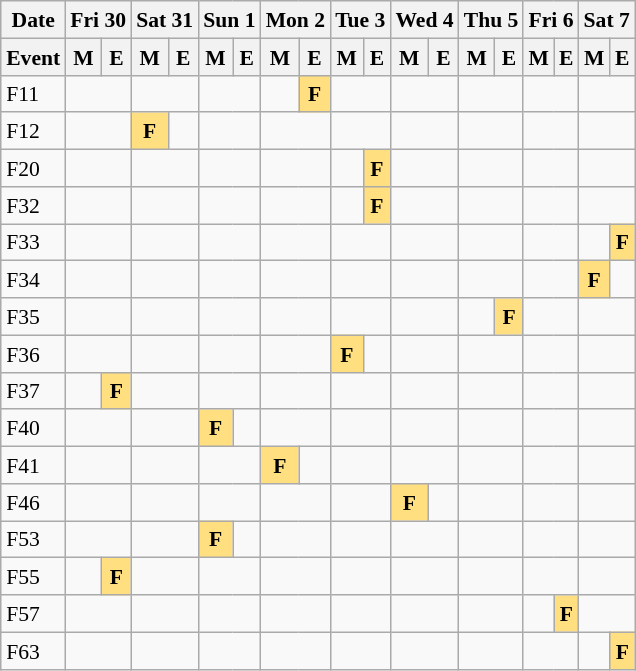<table class="wikitable" style="margin:0.5em auto; font-size:90%; line-height:1.25em;">
<tr>
<th>Date</th>
<th colspan="2">Fri 30</th>
<th colspan="2">Sat 31</th>
<th colspan="2">Sun 1</th>
<th colspan="2">Mon 2</th>
<th colspan="2">Tue 3</th>
<th colspan="2">Wed 4</th>
<th colspan="2">Thu 5</th>
<th colspan="2">Fri 6</th>
<th colspan="2">Sat 7</th>
</tr>
<tr>
<th>Event</th>
<th>M</th>
<th>E</th>
<th>M</th>
<th>E</th>
<th>M</th>
<th>E</th>
<th>M</th>
<th>E</th>
<th>M</th>
<th>E</th>
<th>M</th>
<th>E</th>
<th>M</th>
<th>E</th>
<th>M</th>
<th>E</th>
<th>M</th>
<th>E</th>
</tr>
<tr align="center">
<td align="left">F11</td>
<td colspan="2"></td>
<td colspan="2"></td>
<td colspan="2"></td>
<td></td>
<td bgcolor="#FFDF80"><strong>F</strong></td>
<td colspan="2"></td>
<td colspan="2"></td>
<td colspan="2"></td>
<td colspan="2"></td>
<td colspan="2"></td>
</tr>
<tr align="center">
<td align="left">F12</td>
<td colspan="2"></td>
<td bgcolor="#FFDF80"><strong>F</strong></td>
<td></td>
<td colspan="2"></td>
<td colspan="2"></td>
<td colspan="2"></td>
<td colspan="2"></td>
<td colspan="2"></td>
<td colspan="2"></td>
<td colspan="2"></td>
</tr>
<tr align="center">
<td align="left">F20</td>
<td colspan="2"></td>
<td colspan="2"></td>
<td colspan="2"></td>
<td colspan="2"></td>
<td></td>
<td bgcolor="#FFDF80"><strong>F</strong></td>
<td colspan="2"></td>
<td colspan="2"></td>
<td colspan="2"></td>
<td colspan="2"></td>
</tr>
<tr align="center">
<td align="left">F32</td>
<td colspan="2"></td>
<td colspan="2"></td>
<td colspan="2"></td>
<td colspan="2"></td>
<td></td>
<td bgcolor="#FFDF80"><strong>F</strong></td>
<td colspan="2"></td>
<td colspan="2"></td>
<td colspan="2"></td>
<td colspan="2"></td>
</tr>
<tr align="center">
<td align="left">F33</td>
<td colspan="2"></td>
<td colspan="2"></td>
<td colspan="2"></td>
<td colspan="2"></td>
<td colspan="2"></td>
<td colspan="2"></td>
<td colspan="2"></td>
<td colspan="2"></td>
<td></td>
<td bgcolor="#FFDF80"><strong>F</strong></td>
</tr>
<tr align="center">
<td align="left">F34</td>
<td colspan="2"></td>
<td colspan="2"></td>
<td colspan="2"></td>
<td colspan="2"></td>
<td colspan="2"></td>
<td colspan="2"></td>
<td colspan="2"></td>
<td colspan="2"></td>
<td bgcolor="#FFDF80"><strong>F</strong></td>
<td></td>
</tr>
<tr align="center">
<td align="left">F35</td>
<td colspan="2"></td>
<td colspan="2"></td>
<td colspan="2"></td>
<td colspan="2"></td>
<td colspan="2"></td>
<td colspan="2"></td>
<td></td>
<td bgcolor="#FFDF80"><strong>F</strong></td>
<td colspan="2"></td>
<td colspan="2"></td>
</tr>
<tr align="center">
<td align="left">F36</td>
<td colspan="2"></td>
<td colspan="2"></td>
<td colspan="2"></td>
<td colspan="2"></td>
<td bgcolor="#FFDF80"><strong>F</strong></td>
<td></td>
<td colspan="2"></td>
<td colspan="2"></td>
<td colspan="2"></td>
<td colspan="2"></td>
</tr>
<tr align="center">
<td align="left">F37</td>
<td></td>
<td bgcolor="#FFDF80"><strong>F</strong></td>
<td colspan="2"></td>
<td colspan="2"></td>
<td colspan="2"></td>
<td colspan="2"></td>
<td colspan="2"></td>
<td colspan="2"></td>
<td colspan="2"></td>
<td colspan="2"></td>
</tr>
<tr align="center">
<td align="left">F40</td>
<td colspan="2"></td>
<td colspan="2"></td>
<td bgcolor="#FFDF80"><strong>F</strong></td>
<td></td>
<td colspan="2"></td>
<td colspan="2"></td>
<td colspan="2"></td>
<td colspan="2"></td>
<td colspan="2"></td>
<td colspan="2"></td>
</tr>
<tr align="center">
<td align="left">F41</td>
<td colspan="2"></td>
<td colspan="2"></td>
<td colspan="2"></td>
<td bgcolor="#FFDF80"><strong>F</strong></td>
<td></td>
<td colspan="2"></td>
<td colspan="2"></td>
<td colspan="2"></td>
<td colspan="2"></td>
<td colspan="2"></td>
</tr>
<tr align="center">
<td align="left">F46</td>
<td colspan="2"></td>
<td colspan="2"></td>
<td colspan="2"></td>
<td colspan="2"></td>
<td colspan="2"></td>
<td bgcolor="#FFDF80"><strong>F</strong></td>
<td></td>
<td colspan="2"></td>
<td colspan="2"></td>
<td colspan="2"></td>
</tr>
<tr align="center">
<td align="left">F53</td>
<td colspan="2"></td>
<td colspan="2"></td>
<td bgcolor="#FFDF80"><strong>F</strong></td>
<td></td>
<td colspan="2"></td>
<td colspan="2"></td>
<td colspan="2"></td>
<td colspan="2"></td>
<td colspan="2"></td>
<td colspan="2"></td>
</tr>
<tr align="center">
<td align="left">F55</td>
<td></td>
<td bgcolor="#FFDF80"><strong>F</strong></td>
<td colspan="2"></td>
<td colspan="2"></td>
<td colspan="2"></td>
<td colspan="2"></td>
<td colspan="2"></td>
<td colspan="2"></td>
<td colspan="2"></td>
<td colspan="2"></td>
</tr>
<tr align="center">
<td align="left">F57</td>
<td colspan="2"></td>
<td colspan="2"></td>
<td colspan="2"></td>
<td colspan="2"></td>
<td colspan="2"></td>
<td colspan="2"></td>
<td colspan="2"></td>
<td></td>
<td bgcolor="#FFDF80"><strong>F</strong></td>
<td colspan="2"></td>
</tr>
<tr align="center">
<td align="left">F63</td>
<td colspan="2"></td>
<td colspan="2"></td>
<td colspan="2"></td>
<td colspan="2"></td>
<td colspan="2"></td>
<td colspan="2"></td>
<td colspan="2"></td>
<td colspan="2"></td>
<td></td>
<td bgcolor="#FFDF80"><strong>F</strong></td>
</tr>
</table>
